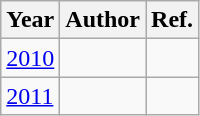<table class="wikitable sortable mw-collapsible">
<tr>
<th>Year</th>
<th>Author</th>
<th>Ref.</th>
</tr>
<tr>
<td><a href='#'>2010</a></td>
<td></td>
<td><em></em></td>
</tr>
<tr>
<td><a href='#'>2011</a></td>
<td></td>
<td></td>
</tr>
</table>
